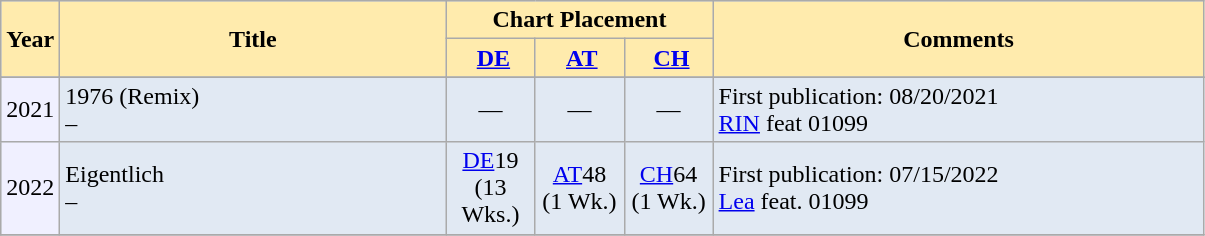<table class="wikitable charts-table charts-tbor charts-zebragrey" style="text-align:center; background-color:#E1E9F3;">
<tr>
<th rowspan="2" style="width:25px;background-color:#FFEBAD;" class=" charts-th charts-trh">Year</th>
<th rowspan="2" style="width:250px;background-color:#FFEBAD;" class=" charts-th charts-trh">Title</th>
<th colspan="3" style="width:25px;background-color:#FFEBAD;" class=" charts-th"><span>Chart Placement</span></th>
<th rowspan="2" style="width:320px;background-color:#FFEBAD;" class=" charts-th charts-trh">Comments</th>
</tr>
<tr class="charts-trh">
<th style="width:52px;background-color:#FFEBAD;" class=" charts-th"> <a href='#'>DE</a></th>
<th style="width:52px;background-color:#FFEBAD;"class=" charts-th"> <a href='#'>AT</a></th>
<th style="width:52px;background-color:#FFEBAD;" class=" charts-th"> <a href='#'>CH</a></th>
</tr>
<tr>
</tr>
<tr>
<td style="background-color:#f0f0ff;">2021</td>
<td style="text-align:left;">1976 (Remix)<br><span>–</span></td>
<td class="charts-hidm">—</td>
<td class="charts-hidm">—</td>
<td class="charts-hidm">—</td>
<td style="text-align:left;">First publication: 08/20/2021<br><a href='#'>RIN</a> feat 01099</td>
</tr>
<tr>
<td style="background-color:#f0f0ff;">2022</td>
<td style="text-align:left;">Eigentlich<br><span>–</span></td>
<td><span><a href='#'>DE</a></span>19<br><span>(13 Wks.)</span></td>
<td><span><a href='#'>AT</a></span>48<br><span>(1 Wk.)</span></td>
<td><span><a href='#'>CH</a></span>64<br><span>(1 Wk.)</span></td>
<td style="text-align:left;">First publication: 07/15/2022<br><a href='#'>Lea</a> feat. 01099</td>
</tr>
<tr>
</tr>
</table>
